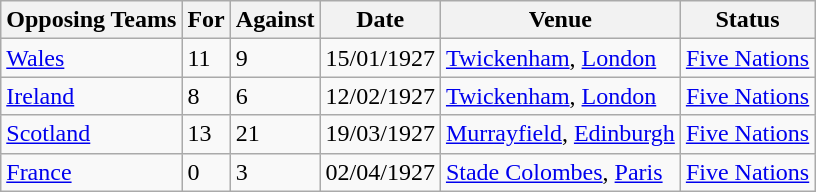<table class="wikitable">
<tr>
<th>Opposing Teams</th>
<th>For</th>
<th>Against</th>
<th>Date</th>
<th>Venue</th>
<th>Status</th>
</tr>
<tr>
<td><a href='#'>Wales</a></td>
<td>11</td>
<td>9</td>
<td>15/01/1927</td>
<td><a href='#'>Twickenham</a>, <a href='#'>London</a></td>
<td><a href='#'>Five Nations</a></td>
</tr>
<tr>
<td><a href='#'>Ireland</a></td>
<td>8</td>
<td>6</td>
<td>12/02/1927</td>
<td><a href='#'>Twickenham</a>, <a href='#'>London</a></td>
<td><a href='#'>Five Nations</a></td>
</tr>
<tr>
<td><a href='#'>Scotland</a></td>
<td>13</td>
<td>21</td>
<td>19/03/1927</td>
<td><a href='#'>Murrayfield</a>, <a href='#'>Edinburgh</a></td>
<td><a href='#'>Five Nations</a></td>
</tr>
<tr>
<td><a href='#'>France</a></td>
<td>0</td>
<td>3</td>
<td>02/04/1927</td>
<td><a href='#'>Stade Colombes</a>, <a href='#'>Paris</a></td>
<td><a href='#'>Five Nations</a></td>
</tr>
</table>
